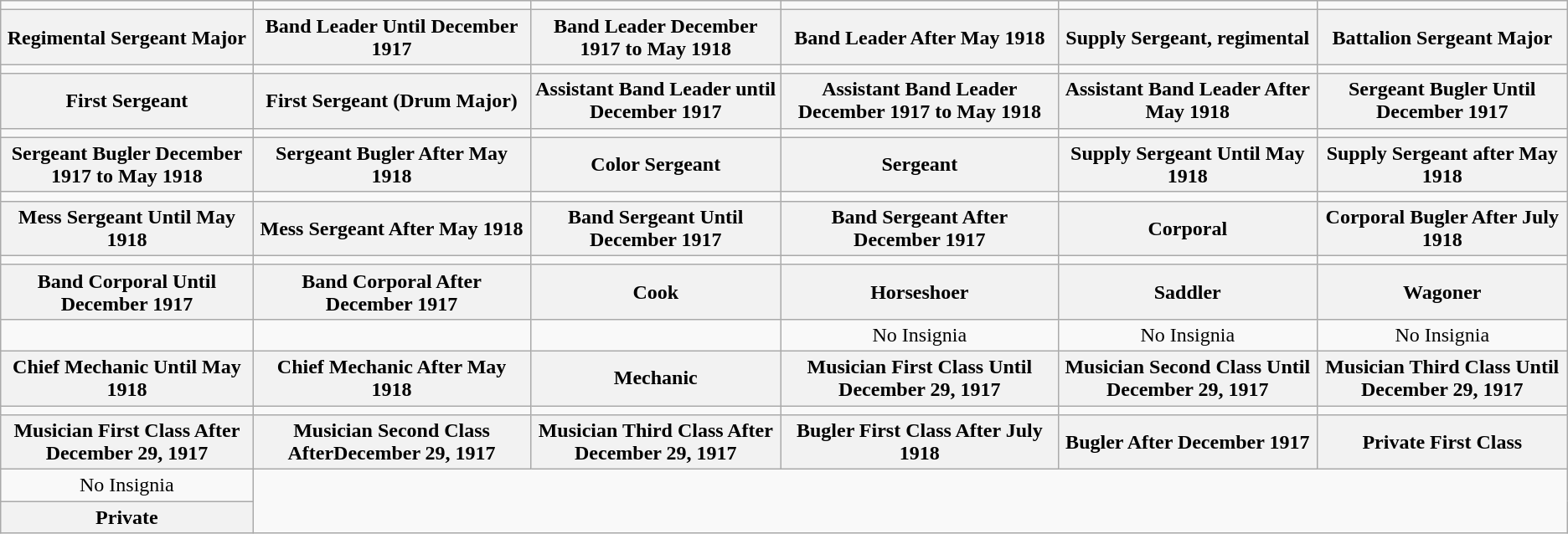<table class="wikitable" style="text-align:center">
<tr>
<td></td>
<td></td>
<td></td>
<td></td>
<td></td>
<td></td>
</tr>
<tr>
<th>Regimental Sergeant Major</th>
<th>Band Leader Until December 1917</th>
<th>Band Leader December 1917 to May 1918</th>
<th>Band Leader After May 1918</th>
<th>Supply Sergeant, regimental</th>
<th>Battalion Sergeant Major</th>
</tr>
<tr>
<td></td>
<td></td>
<td></td>
<td></td>
<td></td>
<td></td>
</tr>
<tr>
<th>First Sergeant</th>
<th>First Sergeant (Drum Major)</th>
<th>Assistant Band Leader until December 1917</th>
<th>Assistant Band Leader December 1917 to May 1918</th>
<th>Assistant Band Leader After May 1918</th>
<th>Sergeant Bugler Until December 1917</th>
</tr>
<tr>
<td></td>
<td></td>
<td></td>
<td></td>
<td></td>
<td></td>
</tr>
<tr>
<th>Sergeant Bugler December 1917 to May 1918</th>
<th>Sergeant Bugler After May 1918</th>
<th>Color Sergeant</th>
<th>Sergeant</th>
<th>Supply Sergeant Until May 1918</th>
<th>Supply Sergeant after May 1918</th>
</tr>
<tr>
<td></td>
<td></td>
<td></td>
<td></td>
<td></td>
<td></td>
</tr>
<tr>
<th>Mess Sergeant Until May 1918</th>
<th>Mess Sergeant After May 1918</th>
<th>Band Sergeant Until December 1917</th>
<th>Band Sergeant After December 1917</th>
<th>Corporal</th>
<th>Corporal Bugler After July 1918</th>
</tr>
<tr>
<td></td>
<td></td>
<td></td>
<td></td>
<td></td>
<td></td>
</tr>
<tr>
<th>Band Corporal Until December 1917</th>
<th>Band Corporal After December 1917</th>
<th>Cook</th>
<th>Horseshoer</th>
<th>Saddler</th>
<th>Wagoner</th>
</tr>
<tr>
<td></td>
<td></td>
<td></td>
<td>No Insignia</td>
<td>No Insignia</td>
<td>No Insignia</td>
</tr>
<tr>
<th>Chief Mechanic Until May 1918</th>
<th>Chief Mechanic After May 1918</th>
<th>Mechanic</th>
<th>Musician First Class Until December 29, 1917</th>
<th>Musician Second Class Until December 29, 1917</th>
<th>Musician Third Class Until December 29, 1917</th>
</tr>
<tr>
<td></td>
<td></td>
<td></td>
<td></td>
<td></td>
<td></td>
</tr>
<tr>
<th>Musician First Class After December 29, 1917</th>
<th>Musician Second Class AfterDecember 29, 1917</th>
<th>Musician Third Class After December 29, 1917</th>
<th>Bugler First Class After July 1918</th>
<th>Bugler After December 1917</th>
<th>Private First Class</th>
</tr>
<tr>
<td>No Insignia</td>
</tr>
<tr>
<th>Private</th>
</tr>
</table>
